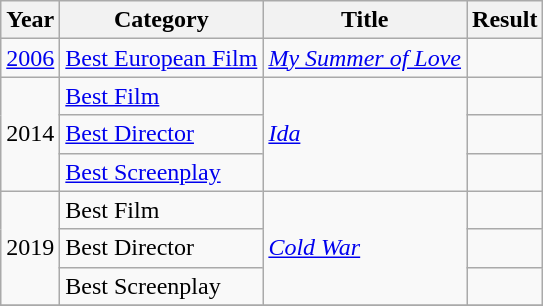<table class=wikitable>
<tr>
<th scope="col">Year</th>
<th scope="col">Category</th>
<th scope="col">Title</th>
<th scope="col">Result</th>
</tr>
<tr>
<td><a href='#'>2006</a></td>
<td><a href='#'>Best European Film</a></td>
<td><em><a href='#'>My Summer of Love</a></em></td>
<td></td>
</tr>
<tr>
<td rowspan="3">2014</td>
<td><a href='#'>Best Film</a></td>
<td rowspan="3"><em><a href='#'>Ida</a></em></td>
<td></td>
</tr>
<tr>
<td><a href='#'>Best Director</a></td>
<td></td>
</tr>
<tr>
<td><a href='#'>Best Screenplay</a></td>
<td></td>
</tr>
<tr>
<td rowspan="3">2019</td>
<td>Best Film</td>
<td rowspan="3"><em><a href='#'>Cold War</a></em></td>
<td></td>
</tr>
<tr>
<td>Best Director</td>
<td></td>
</tr>
<tr>
<td>Best Screenplay</td>
<td></td>
</tr>
<tr>
</tr>
</table>
